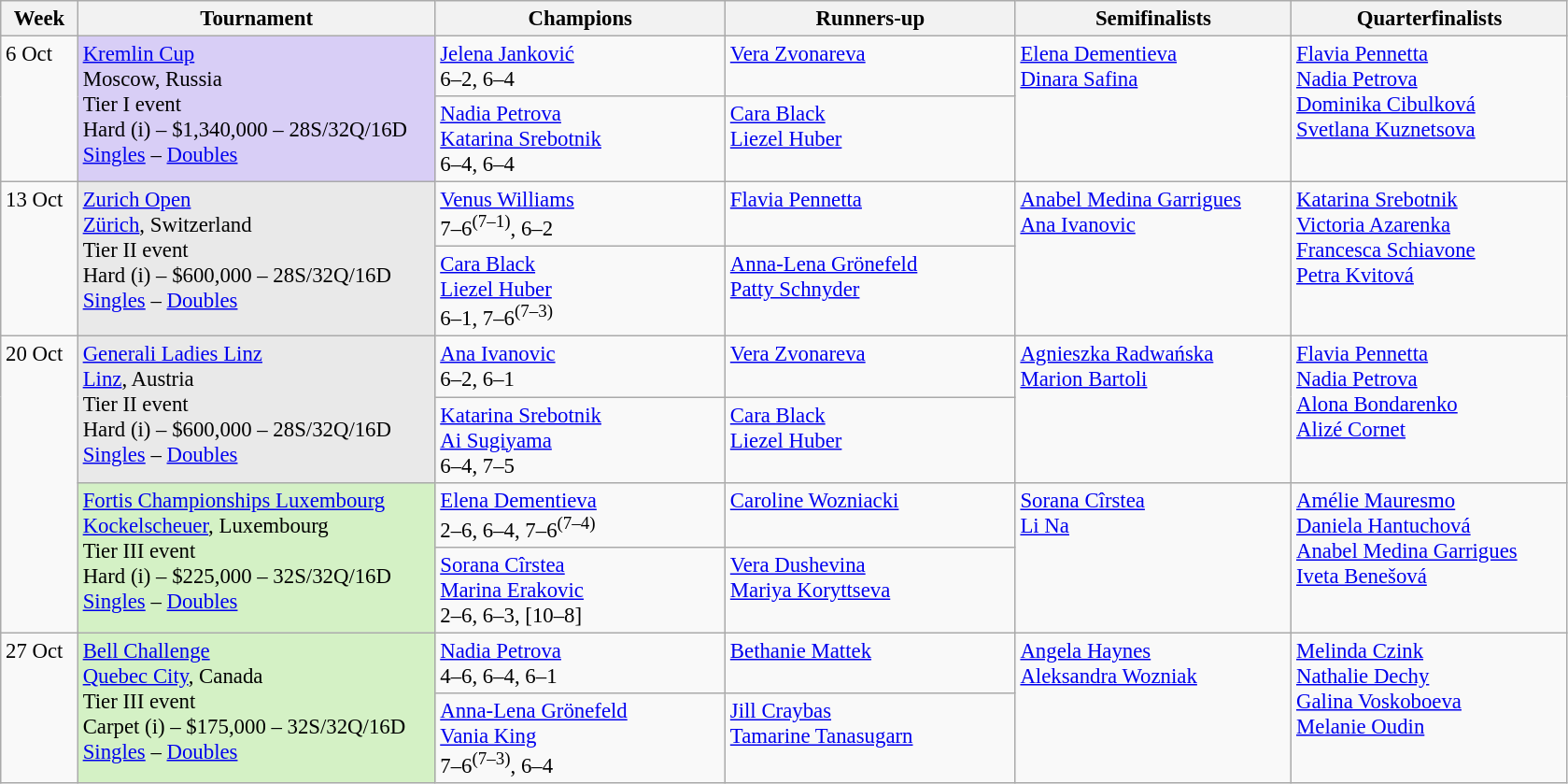<table class=wikitable style=font-size:95%>
<tr>
<th style="width:48px;">Week</th>
<th style="width:248px;">Tournament</th>
<th style="width:200px;">Champions</th>
<th style="width:200px;">Runners-up</th>
<th style="width:190px;">Semifinalists</th>
<th style="width:190px;">Quarterfinalists</th>
</tr>
<tr valign="top">
<td rowspan=2>6 Oct</td>
<td rowspan=2 style="background:#d8cef6;"><a href='#'>Kremlin Cup</a><br> Moscow, Russia<br>Tier I event<br>Hard (i) – $1,340,000 – 28S/32Q/16D<br><a href='#'>Singles</a> – <a href='#'>Doubles</a></td>
<td> <a href='#'>Jelena Janković</a><br> 6–2, 6–4</td>
<td> <a href='#'>Vera Zvonareva</a></td>
<td rowspan=2> <a href='#'>Elena Dementieva</a><br> <a href='#'>Dinara Safina</a></td>
<td rowspan=2> <a href='#'>Flavia Pennetta</a><br> <a href='#'>Nadia Petrova</a><br> <a href='#'>Dominika Cibulková</a><br> <a href='#'>Svetlana Kuznetsova</a></td>
</tr>
<tr valign="top">
<td> <a href='#'>Nadia Petrova</a> <br>  <a href='#'>Katarina Srebotnik</a><br> 6–4, 6–4</td>
<td> <a href='#'>Cara Black</a> <br>  <a href='#'>Liezel Huber</a></td>
</tr>
<tr valign="top">
<td rowspan=2>13 Oct</td>
<td rowspan=2 style="background:#e9e9e9;"><a href='#'>Zurich Open</a><br><a href='#'>Zürich</a>, Switzerland<br>Tier II event<br>Hard (i) – $600,000 – 28S/32Q/16D<br><a href='#'>Singles</a> – <a href='#'>Doubles</a></td>
<td> <a href='#'>Venus Williams</a><br>7–6<sup>(7–1)</sup>, 6–2</td>
<td> <a href='#'>Flavia Pennetta</a></td>
<td rowspan=2> <a href='#'>Anabel Medina Garrigues</a><br> <a href='#'>Ana Ivanovic</a></td>
<td rowspan=2> <a href='#'>Katarina Srebotnik</a><br> <a href='#'>Victoria Azarenka</a><br> <a href='#'>Francesca Schiavone</a><br> <a href='#'>Petra Kvitová</a></td>
</tr>
<tr valign="top">
<td> <a href='#'>Cara Black</a> <br>  <a href='#'>Liezel Huber</a><br> 6–1, 7–6<sup>(7–3)</sup></td>
<td> <a href='#'>Anna-Lena Grönefeld</a> <br>  <a href='#'>Patty Schnyder</a></td>
</tr>
<tr valign="top">
<td rowspan=4>20 Oct</td>
<td rowspan=2 style="background:#e9e9e9;"><a href='#'>Generali Ladies Linz</a><br> <a href='#'>Linz</a>, Austria<br>Tier II event<br>Hard (i) – $600,000 – 28S/32Q/16D<br><a href='#'>Singles</a> – <a href='#'>Doubles</a></td>
<td> <a href='#'>Ana Ivanovic</a><br>6–2, 6–1</td>
<td> <a href='#'>Vera Zvonareva</a></td>
<td rowspan=2> <a href='#'>Agnieszka Radwańska</a><br> <a href='#'>Marion Bartoli</a></td>
<td rowspan=2> <a href='#'>Flavia Pennetta</a><br> <a href='#'>Nadia Petrova</a><br> <a href='#'>Alona Bondarenko</a><br> <a href='#'>Alizé Cornet</a></td>
</tr>
<tr valign="top">
<td> <a href='#'>Katarina Srebotnik</a> <br>  <a href='#'>Ai Sugiyama</a><br>6–4, 7–5</td>
<td> <a href='#'>Cara Black</a> <br>  <a href='#'>Liezel Huber</a></td>
</tr>
<tr valign="top">
<td rowspan=2 style="background:#d4f1c5;"><a href='#'>Fortis Championships Luxembourg</a><br> <a href='#'>Kockelscheuer</a>, Luxembourg<br>Tier III event<br>Hard (i) – $225,000 – 32S/32Q/16D<br><a href='#'>Singles</a> – <a href='#'>Doubles</a></td>
<td> <a href='#'>Elena Dementieva</a><br> 2–6, 6–4, 7–6<sup>(7–4)</sup></td>
<td> <a href='#'>Caroline Wozniacki</a></td>
<td rowspan=2> <a href='#'>Sorana Cîrstea</a><br> <a href='#'>Li Na</a></td>
<td rowspan=2> <a href='#'>Amélie Mauresmo</a><br> <a href='#'>Daniela Hantuchová</a><br> <a href='#'>Anabel Medina Garrigues</a><br> <a href='#'>Iveta Benešová</a></td>
</tr>
<tr valign="top">
<td> <a href='#'>Sorana Cîrstea</a> <br>  <a href='#'>Marina Erakovic</a><br>2–6, 6–3, [10–8]</td>
<td> <a href='#'>Vera Dushevina</a> <br>  <a href='#'>Mariya Koryttseva</a></td>
</tr>
<tr valign="top">
<td rowspan=2>27 Oct</td>
<td rowspan=2 style="background:#d4f1c5;"><a href='#'>Bell Challenge</a><br><a href='#'>Quebec City</a>, Canada<br>Tier III event<br>Carpet (i) – $175,000 – 32S/32Q/16D<br><a href='#'>Singles</a> – <a href='#'>Doubles</a></td>
<td> <a href='#'>Nadia Petrova</a> <br> 4–6, 6–4, 6–1</td>
<td> <a href='#'>Bethanie Mattek</a></td>
<td rowspan=2> <a href='#'>Angela Haynes</a> <br>  <a href='#'>Aleksandra Wozniak</a></td>
<td rowspan=2> <a href='#'>Melinda Czink</a><br> <a href='#'>Nathalie Dechy</a><br> <a href='#'>Galina Voskoboeva</a><br> <a href='#'>Melanie Oudin</a></td>
</tr>
<tr valign="top">
<td> <a href='#'>Anna-Lena Grönefeld</a> <br>  <a href='#'>Vania King</a><br>7–6<sup>(7–3)</sup>, 6–4</td>
<td> <a href='#'>Jill Craybas</a> <br>  <a href='#'>Tamarine Tanasugarn</a></td>
</tr>
</table>
